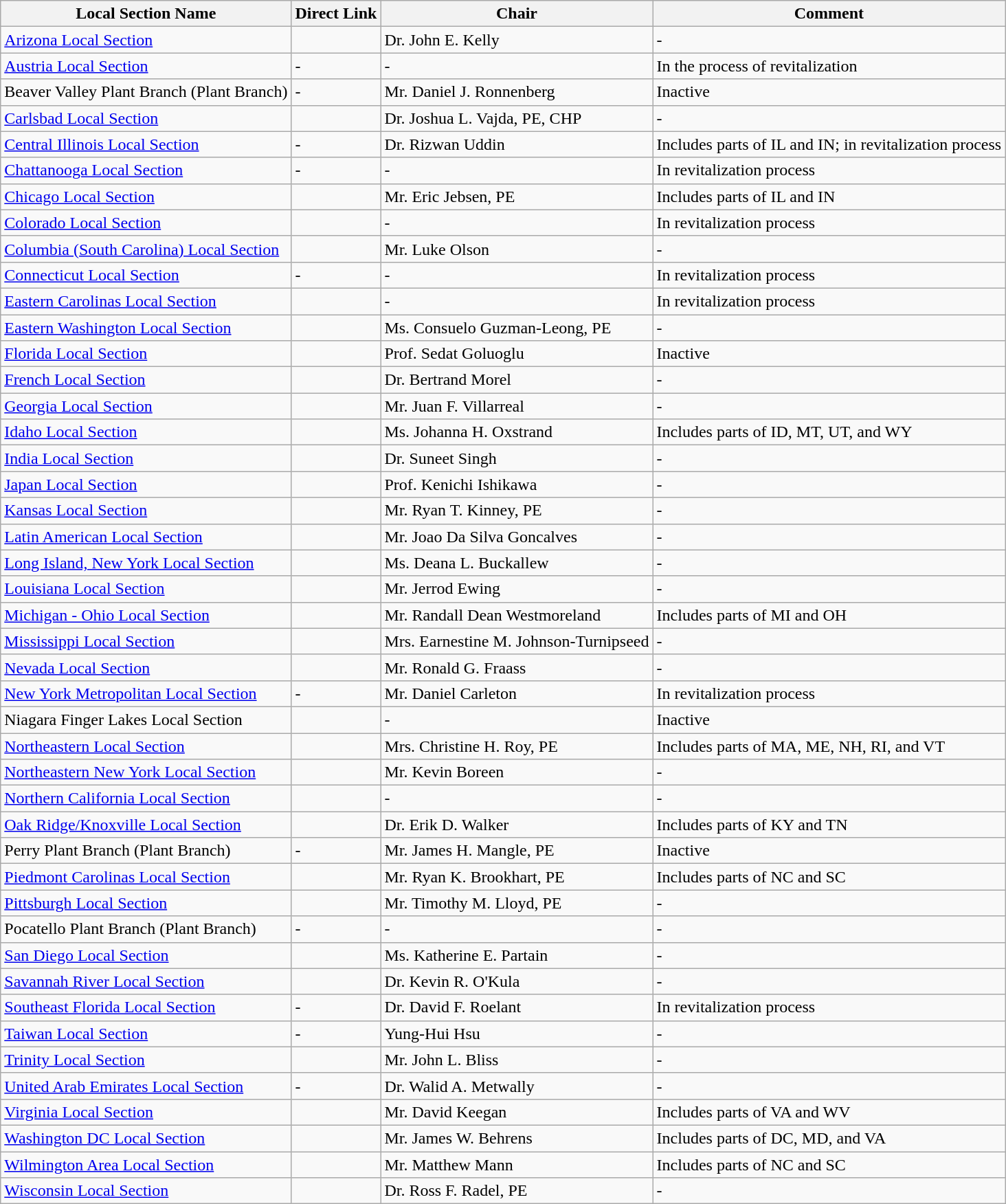<table class="wikitable">
<tr>
<th>Local Section Name</th>
<th>Direct Link</th>
<th>Chair</th>
<th>Comment</th>
</tr>
<tr>
<td><a href='#'>Arizona Local Section</a></td>
<td></td>
<td>Dr. John E. Kelly</td>
<td>-</td>
</tr>
<tr>
<td><a href='#'>Austria Local Section</a></td>
<td>-</td>
<td>-</td>
<td>In the process of revitalization</td>
</tr>
<tr>
<td>Beaver Valley Plant Branch (Plant Branch)</td>
<td>-</td>
<td>Mr. Daniel J. Ronnenberg</td>
<td>Inactive</td>
</tr>
<tr>
<td><a href='#'>Carlsbad Local Section</a></td>
<td></td>
<td>Dr. Joshua L. Vajda, PE, CHP</td>
<td>-</td>
</tr>
<tr>
<td><a href='#'>Central Illinois Local Section</a></td>
<td>-</td>
<td>Dr. Rizwan Uddin</td>
<td>Includes parts of IL and IN; in revitalization process</td>
</tr>
<tr>
<td><a href='#'>Chattanooga Local Section</a></td>
<td>-</td>
<td>-</td>
<td>In revitalization process</td>
</tr>
<tr>
<td><a href='#'>Chicago Local Section</a></td>
<td></td>
<td>Mr. Eric Jebsen, PE</td>
<td>Includes parts of IL and IN</td>
</tr>
<tr>
<td><a href='#'>Colorado Local Section</a></td>
<td></td>
<td>-</td>
<td>In revitalization process</td>
</tr>
<tr>
<td><a href='#'>Columbia (South Carolina) Local Section</a></td>
<td></td>
<td>Mr. Luke Olson</td>
<td>-</td>
</tr>
<tr>
<td><a href='#'>Connecticut Local Section</a></td>
<td>-</td>
<td>-</td>
<td>In revitalization process</td>
</tr>
<tr>
<td><a href='#'>Eastern Carolinas Local Section</a></td>
<td></td>
<td>-</td>
<td>In revitalization process</td>
</tr>
<tr>
<td><a href='#'>Eastern Washington Local Section</a></td>
<td></td>
<td>Ms. Consuelo Guzman-Leong, PE</td>
<td>-</td>
</tr>
<tr>
<td><a href='#'>Florida Local Section</a></td>
<td></td>
<td>Prof. Sedat Goluoglu</td>
<td>Inactive</td>
</tr>
<tr>
<td><a href='#'>French Local Section</a></td>
<td></td>
<td>Dr. Bertrand Morel</td>
<td>-</td>
</tr>
<tr>
<td><a href='#'>Georgia Local Section</a></td>
<td></td>
<td>Mr. Juan F. Villarreal</td>
<td>-</td>
</tr>
<tr>
<td><a href='#'>Idaho Local Section</a></td>
<td></td>
<td>Ms. Johanna H. Oxstrand</td>
<td>Includes parts of ID, MT, UT, and WY</td>
</tr>
<tr>
<td><a href='#'>India Local Section</a></td>
<td></td>
<td>Dr. Suneet Singh</td>
<td>-</td>
</tr>
<tr>
<td><a href='#'>Japan Local Section</a></td>
<td></td>
<td>Prof. Kenichi Ishikawa</td>
<td>-</td>
</tr>
<tr>
<td><a href='#'>Kansas Local Section</a></td>
<td></td>
<td>Mr. Ryan T. Kinney, PE</td>
<td>-</td>
</tr>
<tr>
<td><a href='#'>Latin American Local Section</a></td>
<td></td>
<td>Mr. Joao Da Silva Goncalves</td>
<td>-</td>
</tr>
<tr>
<td><a href='#'>Long Island, New York Local Section</a></td>
<td></td>
<td>Ms. Deana L. Buckallew</td>
<td>-</td>
</tr>
<tr>
<td><a href='#'>Louisiana Local Section</a></td>
<td></td>
<td>Mr. Jerrod Ewing</td>
<td>-</td>
</tr>
<tr>
<td><a href='#'>Michigan - Ohio Local Section</a></td>
<td></td>
<td>Mr. Randall Dean Westmoreland</td>
<td>Includes parts of MI and OH</td>
</tr>
<tr>
<td><a href='#'>Mississippi Local Section</a></td>
<td></td>
<td>Mrs. Earnestine M. Johnson-Turnipseed</td>
<td>-</td>
</tr>
<tr>
<td><a href='#'>Nevada Local Section</a></td>
<td></td>
<td>Mr. Ronald G. Fraass</td>
<td>-</td>
</tr>
<tr>
<td><a href='#'>New York Metropolitan Local Section</a></td>
<td>-</td>
<td>Mr. Daniel Carleton</td>
<td>In revitalization process</td>
</tr>
<tr>
<td>Niagara Finger Lakes Local Section</td>
<td></td>
<td>-</td>
<td>Inactive</td>
</tr>
<tr>
<td><a href='#'>Northeastern Local Section</a></td>
<td></td>
<td>Mrs. Christine H. Roy, PE</td>
<td>Includes parts of MA, ME, NH, RI, and VT</td>
</tr>
<tr>
<td><a href='#'>Northeastern New York Local Section</a></td>
<td></td>
<td>Mr. Kevin Boreen</td>
<td>-</td>
</tr>
<tr>
<td><a href='#'>Northern California Local Section</a></td>
<td></td>
<td>-</td>
<td>-</td>
</tr>
<tr>
<td><a href='#'>Oak Ridge/Knoxville Local Section</a></td>
<td></td>
<td>Dr. Erik D. Walker</td>
<td>Includes parts of KY and TN</td>
</tr>
<tr>
<td>Perry Plant Branch (Plant Branch)</td>
<td>-</td>
<td>Mr. James H. Mangle, PE</td>
<td>Inactive</td>
</tr>
<tr>
<td><a href='#'>Piedmont Carolinas Local Section</a></td>
<td></td>
<td>Mr. Ryan K. Brookhart, PE</td>
<td>Includes parts of NC and SC</td>
</tr>
<tr>
<td><a href='#'>Pittsburgh Local Section</a></td>
<td></td>
<td>Mr. Timothy M. Lloyd, PE</td>
<td>-</td>
</tr>
<tr>
<td>Pocatello Plant Branch (Plant Branch)</td>
<td>-</td>
<td>-</td>
<td>-</td>
</tr>
<tr>
<td><a href='#'>San Diego Local Section</a></td>
<td></td>
<td>Ms. Katherine E. Partain</td>
<td>-</td>
</tr>
<tr>
<td><a href='#'>Savannah River Local Section</a></td>
<td></td>
<td>Dr. Kevin R. O'Kula</td>
<td>-</td>
</tr>
<tr>
<td><a href='#'>Southeast Florida Local Section</a></td>
<td>-</td>
<td>Dr. David F. Roelant</td>
<td>In revitalization process</td>
</tr>
<tr>
<td><a href='#'>Taiwan Local Section</a></td>
<td>-</td>
<td>Yung-Hui Hsu</td>
<td>-</td>
</tr>
<tr>
<td><a href='#'>Trinity Local Section</a></td>
<td></td>
<td>Mr. John L. Bliss</td>
<td>-</td>
</tr>
<tr>
<td><a href='#'>United Arab Emirates Local Section</a></td>
<td>-</td>
<td>Dr. Walid A. Metwally</td>
<td>-</td>
</tr>
<tr>
<td><a href='#'>Virginia Local Section</a></td>
<td></td>
<td>Mr. David Keegan</td>
<td>Includes parts of VA and WV</td>
</tr>
<tr>
<td><a href='#'>Washington DC Local Section</a></td>
<td></td>
<td>Mr. James W. Behrens</td>
<td>Includes parts of DC, MD, and VA</td>
</tr>
<tr>
<td><a href='#'>Wilmington Area Local Section</a></td>
<td></td>
<td>Mr. Matthew Mann</td>
<td>Includes parts of NC and SC</td>
</tr>
<tr>
<td><a href='#'>Wisconsin Local Section</a></td>
<td></td>
<td>Dr. Ross F. Radel, PE</td>
<td>-</td>
</tr>
</table>
